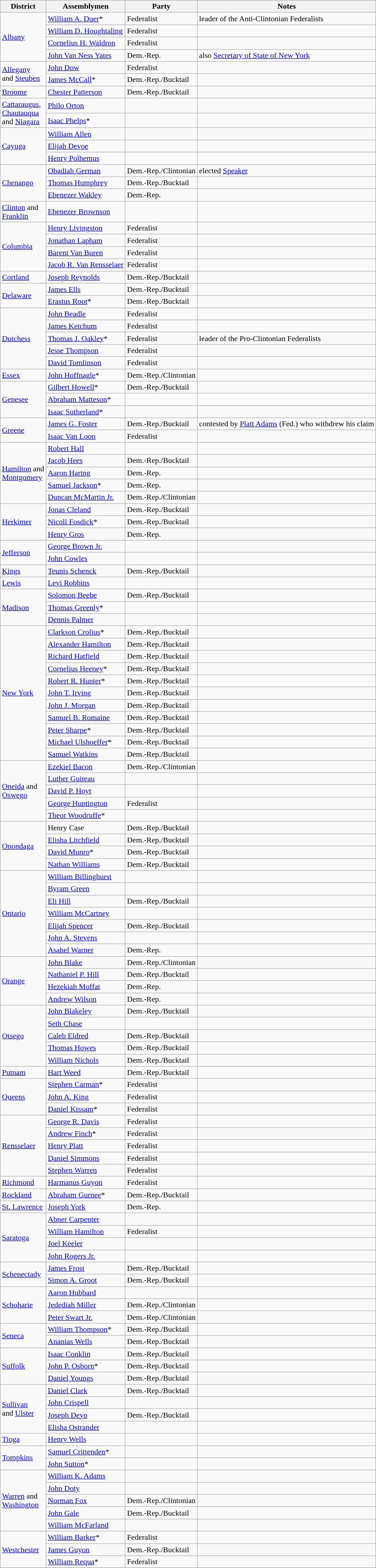<table class=wikitable>
<tr>
<th>District</th>
<th>Assemblymen</th>
<th>Party</th>
<th>Notes</th>
</tr>
<tr>
<td rowspan="4"><a href='#'>Albany</a></td>
<td><a href='#'>William A. Duer</a>*</td>
<td>Federalist</td>
<td>leader of the Anti-Clintonian Federalists</td>
</tr>
<tr>
<td><a href='#'>William D. Houghtaling</a></td>
<td>Federalist</td>
<td></td>
</tr>
<tr>
<td><a href='#'>Cornelius H. Waldron</a></td>
<td>Federalist</td>
<td></td>
</tr>
<tr>
<td><a href='#'>John Van Ness Yates</a></td>
<td>Dem.-Rep.</td>
<td>also <a href='#'>Secretary of State of New York</a></td>
</tr>
<tr>
<td rowspan="2"><a href='#'>Allegany</a> <br>and <a href='#'>Steuben</a></td>
<td><a href='#'>John Dow</a></td>
<td>Federalist</td>
<td></td>
</tr>
<tr>
<td><a href='#'>James McCall</a>*</td>
<td>Dem.-Rep./Bucktail</td>
<td></td>
</tr>
<tr>
<td><a href='#'>Broome</a></td>
<td><a href='#'>Chester Patterson</a></td>
<td>Dem.-Rep./Bucktail</td>
<td></td>
</tr>
<tr>
<td rowspan="2"><a href='#'>Cattaraugus</a>, <br><a href='#'>Chautauqua</a> <br>and <a href='#'>Niagara</a></td>
<td><a href='#'>Philo Orton</a></td>
<td></td>
<td></td>
</tr>
<tr>
<td><a href='#'>Isaac Phelps</a>*</td>
<td></td>
<td></td>
</tr>
<tr>
<td rowspan="3"><a href='#'>Cayuga</a></td>
<td><a href='#'>William Allen</a></td>
<td></td>
<td></td>
</tr>
<tr>
<td><a href='#'>Elijah Devoe</a></td>
<td></td>
<td></td>
</tr>
<tr>
<td><a href='#'>Henry Polhemus</a></td>
<td></td>
<td></td>
</tr>
<tr>
<td rowspan="3"><a href='#'>Chenango</a></td>
<td><a href='#'>Obadiah German</a></td>
<td>Dem.-Rep./Clintonian</td>
<td>elected <a href='#'>Speaker</a></td>
</tr>
<tr>
<td><a href='#'>Thomas Humphrey</a></td>
<td>Dem.-Rep./Bucktail</td>
<td></td>
</tr>
<tr>
<td><a href='#'>Ebenezer Wakley</a></td>
<td>Dem.-Rep.</td>
<td></td>
</tr>
<tr>
<td><a href='#'>Clinton</a> and <br><a href='#'>Franklin</a></td>
<td><a href='#'>Ebenezer Brownson</a></td>
<td></td>
<td></td>
</tr>
<tr>
<td rowspan="4"><a href='#'>Columbia</a></td>
<td><a href='#'>Henry Livingston</a></td>
<td>Federalist</td>
<td></td>
</tr>
<tr>
<td><a href='#'>Jonathan Lapham</a></td>
<td>Federalist</td>
<td></td>
</tr>
<tr>
<td><a href='#'>Barent Van Buren</a></td>
<td>Federalist</td>
<td></td>
</tr>
<tr>
<td><a href='#'>Jacob R. Van Rensselaer</a></td>
<td>Federalist</td>
<td></td>
</tr>
<tr>
<td><a href='#'>Cortland</a></td>
<td><a href='#'>Joseph Reynolds</a></td>
<td>Dem.-Rep./Bucktail</td>
<td></td>
</tr>
<tr>
<td rowspan="2"><a href='#'>Delaware</a></td>
<td><a href='#'>James Ells</a></td>
<td>Dem.-Rep./Bucktail</td>
<td></td>
</tr>
<tr>
<td><a href='#'>Erastus Root</a>*</td>
<td>Dem.-Rep./Bucktail</td>
<td></td>
</tr>
<tr>
<td rowspan="5"><a href='#'>Dutchess</a></td>
<td><a href='#'>John Beadle</a></td>
<td>Federalist</td>
<td></td>
</tr>
<tr>
<td><a href='#'>James Ketchum</a></td>
<td>Federalist</td>
<td></td>
</tr>
<tr>
<td><a href='#'>Thomas J. Oakley</a>*</td>
<td>Federalist</td>
<td>leader of the Pro-Clintonian Federalists</td>
</tr>
<tr>
<td><a href='#'>Jesse Thompson</a></td>
<td>Federalist</td>
<td></td>
</tr>
<tr>
<td><a href='#'>David Tomlinson</a></td>
<td>Federalist</td>
<td></td>
</tr>
<tr>
<td><a href='#'>Essex</a></td>
<td><a href='#'>John Hoffnagle</a>*</td>
<td>Dem.-Rep./Clintonian</td>
<td></td>
</tr>
<tr>
<td rowspan="3"><a href='#'>Genesee</a></td>
<td><a href='#'>Gilbert Howell</a>*</td>
<td>Dem.-Rep./Bucktail</td>
<td></td>
</tr>
<tr>
<td><a href='#'>Abraham Matteson</a>*</td>
<td></td>
<td></td>
</tr>
<tr>
<td><a href='#'>Isaac Sutherland</a>*</td>
<td></td>
<td></td>
</tr>
<tr>
<td rowspan="2"><a href='#'>Greene</a></td>
<td><a href='#'>James G. Foster</a></td>
<td>Dem.-Rep./Bucktail</td>
<td>contested by <a href='#'>Platt Adams</a> (Fed.) who withdrew his claim</td>
</tr>
<tr>
<td><a href='#'>Isaac Van Loon</a></td>
<td>Federalist</td>
<td></td>
</tr>
<tr>
<td rowspan="5"><a href='#'>Hamilton</a> and <br><a href='#'>Montgomery</a></td>
<td><a href='#'>Robert Hall</a></td>
<td></td>
<td></td>
</tr>
<tr>
<td><a href='#'>Jacob Hees</a></td>
<td>Dem.-Rep./Bucktail</td>
<td></td>
</tr>
<tr>
<td><a href='#'>Aaron Haring</a></td>
<td>Dem.-Rep.</td>
<td></td>
</tr>
<tr>
<td><a href='#'>Samuel Jackson</a>*</td>
<td>Dem.-Rep.</td>
<td></td>
</tr>
<tr>
<td><a href='#'>Duncan McMartin Jr.</a></td>
<td>Dem.-Rep./Clintonian</td>
<td></td>
</tr>
<tr>
<td rowspan="3"><a href='#'>Herkimer</a></td>
<td><a href='#'>Jonas Cleland</a></td>
<td>Dem.-Rep./Bucktail</td>
<td></td>
</tr>
<tr>
<td><a href='#'>Nicoll Fosdick</a>*</td>
<td>Dem.-Rep./Bucktail</td>
<td></td>
</tr>
<tr>
<td><a href='#'>Henry Gros</a></td>
<td>Dem.-Rep.</td>
<td></td>
</tr>
<tr>
<td rowspan="2"><a href='#'>Jefferson</a></td>
<td><a href='#'>George Brown Jr.</a></td>
<td></td>
<td></td>
</tr>
<tr>
<td><a href='#'>John Cowles</a></td>
<td></td>
<td></td>
</tr>
<tr>
<td><a href='#'>Kings</a></td>
<td><a href='#'>Teunis Schenck</a></td>
<td>Dem.-Rep./Bucktail</td>
<td></td>
</tr>
<tr>
<td><a href='#'>Lewis</a></td>
<td><a href='#'>Levi Robbins</a></td>
<td></td>
<td></td>
</tr>
<tr>
<td rowspan="3"><a href='#'>Madison</a></td>
<td><a href='#'>Solomon Beebe</a></td>
<td>Dem.-Rep./Bucktail</td>
<td></td>
</tr>
<tr>
<td><a href='#'>Thomas Greenly</a>*</td>
<td></td>
<td></td>
</tr>
<tr>
<td><a href='#'>Dennis Palmer</a></td>
<td></td>
<td></td>
</tr>
<tr>
<td rowspan="11"><a href='#'>New York</a></td>
<td><a href='#'>Clarkson Crolius</a>*</td>
<td>Dem.-Rep./Bucktail</td>
<td></td>
</tr>
<tr>
<td><a href='#'>Alexander Hamilton</a></td>
<td>Dem.-Rep./Bucktail</td>
<td></td>
</tr>
<tr>
<td><a href='#'>Richard Hatfield</a></td>
<td>Dem.-Rep./Bucktail</td>
<td></td>
</tr>
<tr>
<td><a href='#'>Cornelius Heeney</a>*</td>
<td>Dem.-Rep./Bucktail</td>
<td></td>
</tr>
<tr>
<td><a href='#'>Robert R. Hunter</a>*</td>
<td>Dem.-Rep./Bucktail</td>
<td></td>
</tr>
<tr>
<td><a href='#'>John T. Irving</a></td>
<td>Dem.-Rep./Bucktail</td>
<td></td>
</tr>
<tr>
<td><a href='#'>John J. Morgan</a></td>
<td>Dem.-Rep./Bucktail</td>
<td></td>
</tr>
<tr>
<td><a href='#'>Samuel B. Romaine</a></td>
<td>Dem.-Rep./Bucktail</td>
<td></td>
</tr>
<tr>
<td><a href='#'>Peter Sharpe</a>*</td>
<td>Dem.-Rep./Bucktail</td>
<td></td>
</tr>
<tr>
<td><a href='#'>Michael Ulshoeffer</a>*</td>
<td>Dem.-Rep./Bucktail</td>
<td></td>
</tr>
<tr>
<td><a href='#'>Samuel Watkins</a></td>
<td>Dem.-Rep./Bucktail</td>
<td></td>
</tr>
<tr>
<td rowspan="5"><a href='#'>Oneida</a> and <br><a href='#'>Oswego</a></td>
<td><a href='#'>Ezekiel Bacon</a></td>
<td>Dem.-Rep./Clintonian</td>
<td></td>
</tr>
<tr>
<td><a href='#'>Luther Guiteau</a></td>
<td></td>
<td></td>
</tr>
<tr>
<td><a href='#'>David P. Hoyt</a></td>
<td></td>
<td></td>
</tr>
<tr>
<td><a href='#'>George Huntington</a></td>
<td>Federalist</td>
<td></td>
</tr>
<tr>
<td><a href='#'>Theor Woodruffe</a>*</td>
<td></td>
<td></td>
</tr>
<tr>
<td rowspan="4"><a href='#'>Onondaga</a></td>
<td>Henry Case</td>
<td>Dem.-Rep./Bucktail</td>
<td></td>
</tr>
<tr>
<td><a href='#'>Elisha Litchfield</a></td>
<td>Dem.-Rep./Bucktail</td>
<td></td>
</tr>
<tr>
<td><a href='#'>David Munro</a>*</td>
<td>Dem.-Rep./Bucktail</td>
<td></td>
</tr>
<tr>
<td><a href='#'>Nathan Williams</a></td>
<td>Dem.-Rep./Bucktail</td>
<td></td>
</tr>
<tr>
<td rowspan="7"><a href='#'>Ontario</a></td>
<td><a href='#'>William Billinghurst</a></td>
<td></td>
<td></td>
</tr>
<tr>
<td><a href='#'>Byram Green</a></td>
<td></td>
<td></td>
</tr>
<tr>
<td><a href='#'>Eli Hill</a></td>
<td>Dem.-Rep./Bucktail</td>
<td></td>
</tr>
<tr>
<td><a href='#'>William McCartney</a></td>
<td></td>
<td></td>
</tr>
<tr>
<td><a href='#'>Elijah Spencer</a></td>
<td>Dem.-Rep./Bucktail</td>
<td></td>
</tr>
<tr>
<td><a href='#'>John A. Stevens</a></td>
<td></td>
<td></td>
</tr>
<tr>
<td><a href='#'>Asahel Warner</a></td>
<td>Dem.-Rep.</td>
<td></td>
</tr>
<tr>
<td rowspan="4"><a href='#'>Orange</a></td>
<td><a href='#'>John Blake</a></td>
<td>Dem.-Rep./Clintonian</td>
<td></td>
</tr>
<tr>
<td><a href='#'>Nathaniel P. Hill</a></td>
<td>Dem.-Rep./Bucktail</td>
<td></td>
</tr>
<tr>
<td><a href='#'>Hezekiah Moffat</a></td>
<td>Dem.-Rep.</td>
<td></td>
</tr>
<tr>
<td><a href='#'>Andrew Wilson</a></td>
<td>Dem.-Rep.</td>
<td></td>
</tr>
<tr>
<td rowspan="5"><a href='#'>Otsego</a></td>
<td><a href='#'>John Blakeley</a></td>
<td>Dem.-Rep./Bucktail</td>
<td></td>
</tr>
<tr>
<td><a href='#'>Seth Chase</a></td>
<td></td>
<td></td>
</tr>
<tr>
<td><a href='#'>Caleb Eldred</a></td>
<td>Dem.-Rep./Bucktail</td>
<td></td>
</tr>
<tr>
<td><a href='#'>Thomas Howes</a></td>
<td>Dem.-Rep./Bucktail</td>
<td></td>
</tr>
<tr>
<td><a href='#'>William Nichols</a></td>
<td>Dem.-Rep./Bucktail</td>
<td></td>
</tr>
<tr>
<td><a href='#'>Putnam</a></td>
<td><a href='#'>Hart Weed</a></td>
<td>Dem.-Rep./Bucktail</td>
<td></td>
</tr>
<tr>
<td rowspan="3"><a href='#'>Queens</a></td>
<td><a href='#'>Stephen Carman</a>*</td>
<td>Federalist</td>
<td></td>
</tr>
<tr>
<td><a href='#'>John A. King</a></td>
<td>Federalist</td>
<td></td>
</tr>
<tr>
<td><a href='#'>Daniel Kissam</a>*</td>
<td>Federalist</td>
<td></td>
</tr>
<tr>
<td rowspan="5"><a href='#'>Rensselaer</a></td>
<td><a href='#'>George R. Davis</a></td>
<td>Federalist</td>
<td></td>
</tr>
<tr>
<td><a href='#'>Andrew Finch</a>*</td>
<td>Federalist</td>
<td></td>
</tr>
<tr>
<td><a href='#'>Henry Platt</a></td>
<td>Federalist</td>
<td></td>
</tr>
<tr>
<td><a href='#'>Daniel Simmons</a></td>
<td>Federalist</td>
<td></td>
</tr>
<tr>
<td><a href='#'>Stephen Warren</a></td>
<td>Federalist</td>
<td></td>
</tr>
<tr>
<td><a href='#'>Richmond</a></td>
<td><a href='#'>Harmanus Guyon</a></td>
<td>Federalist</td>
<td></td>
</tr>
<tr>
<td><a href='#'>Rockland</a></td>
<td><a href='#'>Abraham Gurnee</a>*</td>
<td>Dem.-Rep./Bucktail</td>
<td></td>
</tr>
<tr>
<td><a href='#'>St. Lawrence</a></td>
<td><a href='#'>Joseph York</a></td>
<td>Dem.-Rep.</td>
<td></td>
</tr>
<tr>
<td rowspan="4"><a href='#'>Saratoga</a></td>
<td><a href='#'>Abner Carpenter</a></td>
<td></td>
<td></td>
</tr>
<tr>
<td><a href='#'>William Hamilton</a></td>
<td>Federalist</td>
<td></td>
</tr>
<tr>
<td><a href='#'>Joel Keeler</a></td>
<td></td>
<td></td>
</tr>
<tr>
<td><a href='#'>John Rogers Jr.</a></td>
<td></td>
<td></td>
</tr>
<tr>
<td rowspan="2"><a href='#'>Schenectady</a></td>
<td><a href='#'>James Frost</a></td>
<td>Dem.-Rep./Bucktail</td>
<td></td>
</tr>
<tr>
<td><a href='#'>Simon A. Groot</a></td>
<td>Dem.-Rep./Bucktail</td>
<td></td>
</tr>
<tr>
<td rowspan="3"><a href='#'>Schoharie</a></td>
<td><a href='#'>Aaron Hubbard</a></td>
<td></td>
<td></td>
</tr>
<tr>
<td><a href='#'>Jedediah Miller</a></td>
<td>Dem.-Rep./Clintonian</td>
<td></td>
</tr>
<tr>
<td><a href='#'>Peter Swart Jr.</a></td>
<td>Dem.-Rep./Clintonian</td>
<td></td>
</tr>
<tr>
<td rowspan="2"><a href='#'>Seneca</a></td>
<td><a href='#'>William Thompson</a>*</td>
<td>Dem.-Rep./Bucktail</td>
<td></td>
</tr>
<tr>
<td><a href='#'>Ananias Wells</a></td>
<td>Dem.-Rep./Bucktail</td>
<td></td>
</tr>
<tr>
<td rowspan="3"><a href='#'>Suffolk</a></td>
<td><a href='#'>Isaac Conklin</a></td>
<td>Dem.-Rep./Bucktail</td>
<td></td>
</tr>
<tr>
<td><a href='#'>John P. Osborn</a>*</td>
<td>Dem.-Rep./Bucktail</td>
<td></td>
</tr>
<tr>
<td><a href='#'>Daniel Youngs</a></td>
<td>Dem.-Rep./Bucktail</td>
<td></td>
</tr>
<tr>
<td rowspan="4"><a href='#'>Sullivan</a> <br>and <a href='#'>Ulster</a></td>
<td><a href='#'>Daniel Clark</a></td>
<td>Dem.-Rep./Bucktail</td>
<td></td>
</tr>
<tr>
<td><a href='#'>John Crispell</a></td>
<td></td>
<td></td>
</tr>
<tr>
<td><a href='#'>Joseph Deyo</a></td>
<td>Dem.-Rep./Bucktail</td>
<td></td>
</tr>
<tr>
<td><a href='#'>Elisha Ostrander</a></td>
<td></td>
<td></td>
</tr>
<tr>
<td><a href='#'>Tioga</a></td>
<td><a href='#'>Henry Wells</a></td>
<td></td>
<td></td>
</tr>
<tr>
<td rowspan="2"><a href='#'>Tompkins</a></td>
<td><a href='#'>Samuel Crittenden</a>*</td>
<td></td>
<td></td>
</tr>
<tr>
<td><a href='#'>John Sutton</a>*</td>
<td></td>
<td></td>
</tr>
<tr>
<td rowspan="5"><a href='#'>Warren</a> and <br><a href='#'>Washington</a></td>
<td><a href='#'>William K. Adams</a></td>
<td></td>
<td></td>
</tr>
<tr>
<td><a href='#'>John Doty</a></td>
<td></td>
<td></td>
</tr>
<tr>
<td><a href='#'>Norman Fox</a></td>
<td>Dem.-Rep./Clintonian</td>
<td></td>
</tr>
<tr>
<td><a href='#'>John Gale</a></td>
<td>Dem.-Rep./Bucktail</td>
<td></td>
</tr>
<tr>
<td><a href='#'>William McFarland</a></td>
<td></td>
<td></td>
</tr>
<tr>
<td rowspan="3"><a href='#'>Westchester</a></td>
<td><a href='#'>William Barker</a>*</td>
<td>Federalist</td>
<td></td>
</tr>
<tr>
<td><a href='#'>James Guyon</a></td>
<td>Dem.-Rep./Bucktail</td>
<td></td>
</tr>
<tr>
<td><a href='#'>William Requa</a>*</td>
<td>Federalist</td>
<td></td>
</tr>
<tr>
</tr>
</table>
